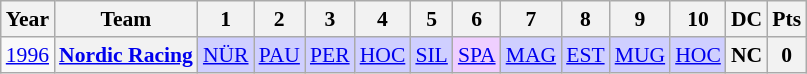<table class="wikitable" style="text-align:center; font-size:90%">
<tr>
<th>Year</th>
<th>Team</th>
<th>1</th>
<th>2</th>
<th>3</th>
<th>4</th>
<th>5</th>
<th>6</th>
<th>7</th>
<th>8</th>
<th>9</th>
<th>10</th>
<th>DC</th>
<th>Pts</th>
</tr>
<tr>
<td><a href='#'>1996</a></td>
<th><a href='#'>Nordic Racing</a></th>
<td style="background:#CFCFFF;"><a href='#'>NÜR</a><br></td>
<td style="background:#CFCFFF;"><a href='#'>PAU</a><br></td>
<td style="background:#CFCFFF;"><a href='#'>PER</a><br></td>
<td style="background:#CFCFFF;"><a href='#'>HOC</a><br></td>
<td style="background:#CFCFFF;"><a href='#'>SIL</a><br></td>
<td style="background:#EFCFFF;"><a href='#'>SPA</a><br></td>
<td style="background:#CFCFFF;"><a href='#'>MAG</a><br></td>
<td style="background:#CFCFFF;"><a href='#'>EST</a><br></td>
<td style="background:#CFCFFF;"><a href='#'>MUG</a><br></td>
<td style="background:#CFCFFF;"><a href='#'>HOC</a><br></td>
<th>NC</th>
<th>0</th>
</tr>
</table>
